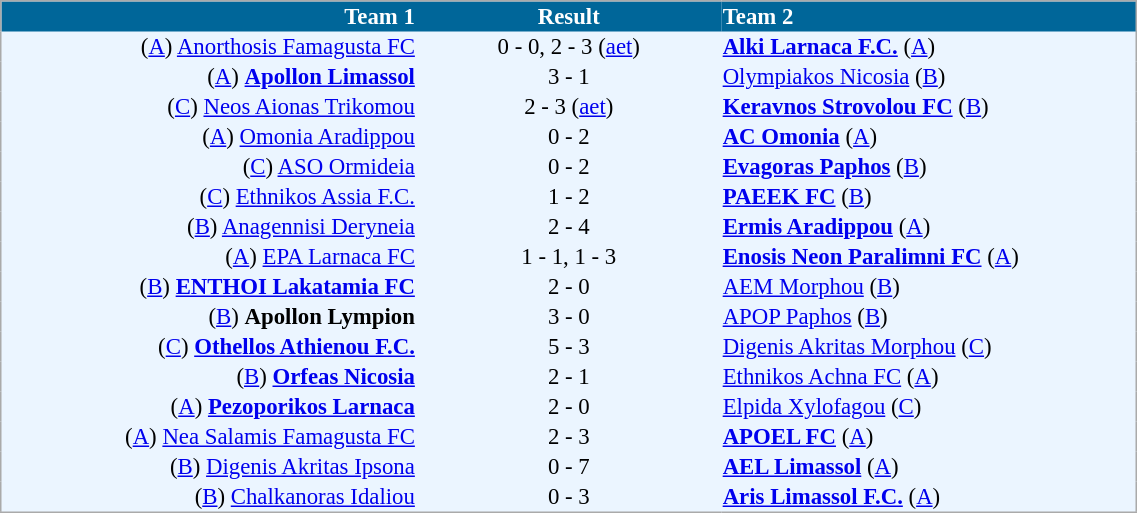<table cellspacing="0" style="background: #EBF5FF; border: 1px #aaa solid; border-collapse: collapse; font-size: 95%;" width=60%>
<tr bgcolor=#006699 style="color:white;">
<th width=30% align="right">Team 1</th>
<th width=22% align="center">Result</th>
<th width=30% align="left">Team 2</th>
</tr>
<tr>
<td align=right>(<a href='#'>A</a>) <a href='#'>Anorthosis Famagusta FC</a></td>
<td align=center>0 - 0, 2 - 3 (<a href='#'>aet</a>)</td>
<td align=left><strong><a href='#'>Alki Larnaca F.C.</a></strong> (<a href='#'>A</a>)</td>
</tr>
<tr>
<td align=right>(<a href='#'>A</a>) <strong><a href='#'>Apollon Limassol</a></strong></td>
<td align=center>3 - 1</td>
<td align=left><a href='#'>Olympiakos Nicosia</a> (<a href='#'>B</a>)</td>
</tr>
<tr>
<td align=right>(<a href='#'>C</a>) <a href='#'>Neos Aionas Trikomou</a></td>
<td align=center>2 - 3 (<a href='#'>aet</a>)</td>
<td align=left><strong><a href='#'>Keravnos Strovolou FC</a></strong> (<a href='#'>B</a>)</td>
</tr>
<tr>
<td align=right>(<a href='#'>A</a>) <a href='#'>Omonia Aradippou</a></td>
<td align=center>0 - 2</td>
<td align=left><strong><a href='#'>AC Omonia</a></strong> (<a href='#'>A</a>)</td>
</tr>
<tr>
<td align=right>(<a href='#'>C</a>) <a href='#'>ASO Ormideia</a></td>
<td align=center>0 - 2</td>
<td align=left><strong><a href='#'>Evagoras Paphos</a></strong> (<a href='#'>B</a>)</td>
</tr>
<tr>
<td align=right>(<a href='#'>C</a>) <a href='#'>Ethnikos Assia F.C.</a></td>
<td align=center>1 - 2</td>
<td align=left><strong><a href='#'>PAEEK FC</a></strong> (<a href='#'>B</a>)</td>
</tr>
<tr>
<td align=right>(<a href='#'>B</a>) <a href='#'>Anagennisi Deryneia</a></td>
<td align=center>2 - 4</td>
<td align=left><strong><a href='#'>Ermis Aradippou</a></strong> (<a href='#'>A</a>)</td>
</tr>
<tr>
<td align=right>(<a href='#'>A</a>) <a href='#'>EPA Larnaca FC</a></td>
<td align=center>1 - 1, 1 - 3</td>
<td align=left><strong><a href='#'>Enosis Neon Paralimni FC</a></strong> (<a href='#'>A</a>)</td>
</tr>
<tr>
<td align=right>(<a href='#'>B</a>) <strong><a href='#'>ENTHOI Lakatamia FC</a></strong></td>
<td align=center>2 - 0</td>
<td align=left><a href='#'>AEM Morphou</a> (<a href='#'>B</a>)</td>
</tr>
<tr>
<td align=right>(<a href='#'>B</a>) <strong>Apollon Lympion</strong></td>
<td align=center>3 - 0</td>
<td align=left><a href='#'>APOP Paphos</a> (<a href='#'>B</a>)</td>
</tr>
<tr>
<td align=right>(<a href='#'>C</a>) <strong><a href='#'>Othellos Athienou F.C.</a></strong></td>
<td align=center>5 - 3</td>
<td align=left><a href='#'>Digenis Akritas Morphou</a> (<a href='#'>C</a>)</td>
</tr>
<tr>
<td align=right>(<a href='#'>B</a>) <strong><a href='#'>Orfeas Nicosia</a></strong></td>
<td align=center>2 - 1</td>
<td align=left><a href='#'>Ethnikos Achna FC</a> (<a href='#'>A</a>)</td>
</tr>
<tr>
<td align=right>(<a href='#'>A</a>) <strong><a href='#'>Pezoporikos Larnaca</a></strong></td>
<td align=center>2 - 0</td>
<td align=left><a href='#'>Elpida Xylofagou</a> (<a href='#'>C</a>)</td>
</tr>
<tr>
<td align=right>(<a href='#'>A</a>) <a href='#'>Nea Salamis Famagusta FC</a></td>
<td align=center>2 - 3</td>
<td align=left><strong><a href='#'>APOEL FC</a></strong> (<a href='#'>A</a>)</td>
</tr>
<tr>
<td align=right>(<a href='#'>B</a>) <a href='#'>Digenis Akritas Ipsona</a></td>
<td align=center>0 - 7</td>
<td align=left><strong><a href='#'>AEL Limassol</a></strong> (<a href='#'>A</a>)</td>
</tr>
<tr>
<td align=right>(<a href='#'>B</a>) <a href='#'>Chalkanoras Idaliou</a></td>
<td align=center>0 - 3</td>
<td align=left><strong><a href='#'>Aris Limassol F.C.</a></strong> (<a href='#'>A</a>)</td>
</tr>
<tr>
</tr>
</table>
